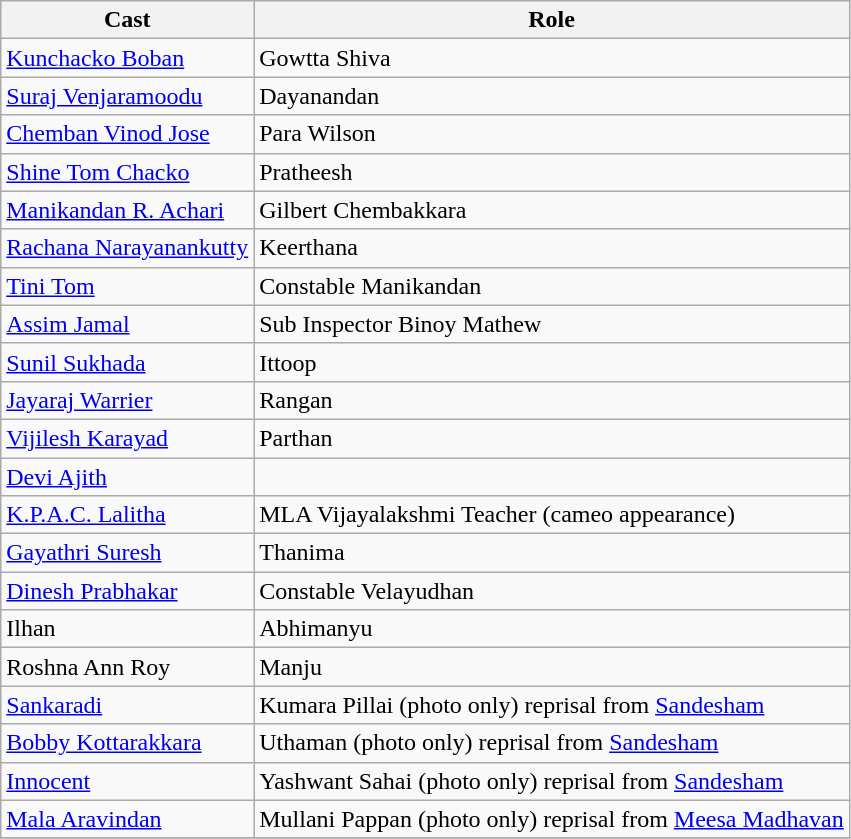<table class="wikitable">
<tr>
<th>Cast</th>
<th>Role</th>
</tr>
<tr>
<td><a href='#'>Kunchacko Boban</a></td>
<td>Gowtta Shiva</td>
</tr>
<tr>
<td><a href='#'>Suraj Venjaramoodu</a></td>
<td>Dayanandan</td>
</tr>
<tr>
<td><a href='#'>Chemban Vinod Jose</a></td>
<td>Para Wilson</td>
</tr>
<tr>
<td><a href='#'>Shine Tom Chacko</a></td>
<td>Pratheesh</td>
</tr>
<tr>
<td><a href='#'>Manikandan R. Achari</a></td>
<td>Gilbert Chembakkara</td>
</tr>
<tr>
<td><a href='#'>Rachana Narayanankutty</a></td>
<td>Keerthana</td>
</tr>
<tr>
<td><a href='#'>Tini Tom</a></td>
<td>Constable Manikandan</td>
</tr>
<tr>
<td><a href='#'>Assim Jamal</a></td>
<td>Sub Inspector Binoy Mathew</td>
</tr>
<tr>
<td><a href='#'>Sunil Sukhada</a></td>
<td>Ittoop</td>
</tr>
<tr>
<td><a href='#'>Jayaraj Warrier</a></td>
<td>Rangan</td>
</tr>
<tr>
<td><a href='#'>Vijilesh Karayad</a></td>
<td>Parthan</td>
</tr>
<tr>
<td><a href='#'>Devi Ajith</a></td>
<td></td>
</tr>
<tr>
<td><a href='#'>K.P.A.C. Lalitha</a></td>
<td>MLA Vijayalakshmi Teacher (cameo appearance)</td>
</tr>
<tr>
<td><a href='#'>Gayathri Suresh</a></td>
<td>Thanima</td>
</tr>
<tr>
<td><a href='#'>Dinesh Prabhakar</a></td>
<td>Constable Velayudhan</td>
</tr>
<tr>
<td>Ilhan</td>
<td>Abhimanyu</td>
</tr>
<tr>
<td>Roshna Ann Roy</td>
<td>Manju</td>
</tr>
<tr>
<td><a href='#'>Sankaradi</a></td>
<td>Kumara Pillai (photo only) reprisal from <a href='#'>Sandesham</a></td>
</tr>
<tr>
<td><a href='#'>Bobby Kottarakkara</a></td>
<td>Uthaman (photo only) reprisal from <a href='#'>Sandesham</a></td>
</tr>
<tr>
<td><a href='#'>Innocent</a></td>
<td>Yashwant Sahai (photo only) reprisal from <a href='#'>Sandesham</a></td>
</tr>
<tr>
<td><a href='#'>Mala Aravindan</a></td>
<td>Mullani Pappan (photo only) reprisal from <a href='#'>Meesa Madhavan</a></td>
</tr>
<tr>
</tr>
</table>
